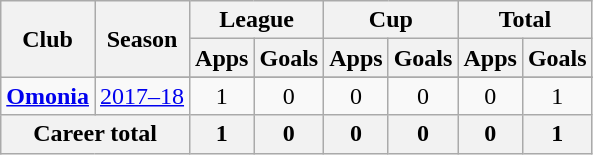<table class="wikitable" style="text-align:center;">
<tr>
<th rowspan="2">Club</th>
<th rowspan="2">Season</th>
<th colspan="2">League</th>
<th colspan="2">Cup</th>
<th colspan="2">Total</th>
</tr>
<tr>
<th>Apps</th>
<th>Goals</th>
<th>Apps</th>
<th>Goals</th>
<th>Apps</th>
<th>Goals</th>
</tr>
<tr ||-||-||-|->
<td rowspan="2" valign="center"><strong><a href='#'>Omonia</a></strong></td>
</tr>
<tr>
<td><a href='#'>2017–18</a></td>
<td>1</td>
<td>0</td>
<td>0</td>
<td>0</td>
<td>0</td>
<td>1</td>
</tr>
<tr>
<th colspan=2>Career total</th>
<th>1</th>
<th>0</th>
<th>0</th>
<th>0</th>
<th>0</th>
<th>1</th>
</tr>
</table>
